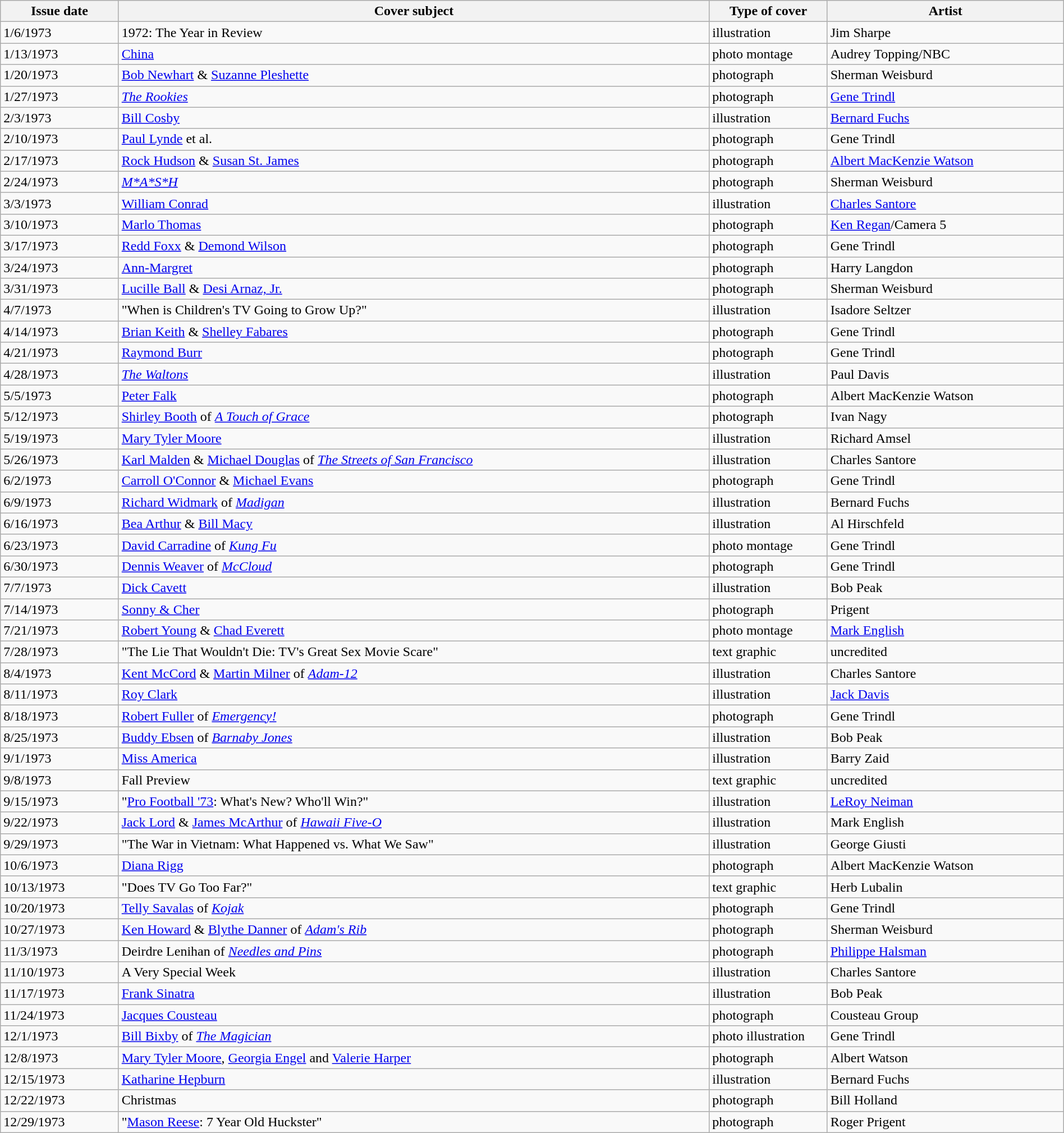<table class="wikitable sortable" width=100% style="font-size:100%;">
<tr>
<th width=10%>Issue date</th>
<th width=50%>Cover subject</th>
<th width=10%>Type of cover</th>
<th width=20%>Artist</th>
</tr>
<tr>
<td>1/6/1973</td>
<td>1972: The Year in Review</td>
<td>illustration</td>
<td>Jim Sharpe</td>
</tr>
<tr>
<td>1/13/1973</td>
<td><a href='#'>China</a></td>
<td>photo montage</td>
<td>Audrey Topping/NBC</td>
</tr>
<tr>
<td>1/20/1973</td>
<td><a href='#'>Bob Newhart</a> & <a href='#'>Suzanne Pleshette</a></td>
<td>photograph</td>
<td>Sherman Weisburd</td>
</tr>
<tr>
<td>1/27/1973</td>
<td><em><a href='#'>The Rookies</a></em></td>
<td>photograph</td>
<td><a href='#'>Gene Trindl</a></td>
</tr>
<tr>
<td>2/3/1973</td>
<td><a href='#'>Bill Cosby</a></td>
<td>illustration</td>
<td><a href='#'>Bernard Fuchs</a></td>
</tr>
<tr>
<td>2/10/1973</td>
<td><a href='#'>Paul Lynde</a> et al.</td>
<td>photograph</td>
<td>Gene Trindl</td>
</tr>
<tr>
<td>2/17/1973</td>
<td><a href='#'>Rock Hudson</a> & <a href='#'>Susan St. James</a></td>
<td>photograph</td>
<td><a href='#'>Albert MacKenzie Watson</a></td>
</tr>
<tr>
<td>2/24/1973</td>
<td><em><a href='#'>M*A*S*H</a></em></td>
<td>photograph</td>
<td>Sherman Weisburd</td>
</tr>
<tr>
<td>3/3/1973</td>
<td><a href='#'>William Conrad</a></td>
<td>illustration</td>
<td><a href='#'>Charles Santore</a></td>
</tr>
<tr>
<td>3/10/1973</td>
<td><a href='#'>Marlo Thomas</a></td>
<td>photograph</td>
<td><a href='#'>Ken Regan</a>/Camera 5</td>
</tr>
<tr>
<td>3/17/1973</td>
<td><a href='#'>Redd Foxx</a> & <a href='#'>Demond Wilson</a></td>
<td>photograph</td>
<td>Gene Trindl</td>
</tr>
<tr>
<td>3/24/1973</td>
<td><a href='#'>Ann-Margret</a></td>
<td>photograph</td>
<td>Harry Langdon</td>
</tr>
<tr>
<td>3/31/1973</td>
<td><a href='#'>Lucille Ball</a> & <a href='#'>Desi Arnaz, Jr.</a></td>
<td>photograph</td>
<td>Sherman Weisburd</td>
</tr>
<tr>
<td>4/7/1973</td>
<td>"When is Children's TV Going to Grow Up?"</td>
<td>illustration</td>
<td>Isadore Seltzer</td>
</tr>
<tr>
<td>4/14/1973</td>
<td><a href='#'>Brian Keith</a> & <a href='#'>Shelley Fabares</a></td>
<td>photograph</td>
<td>Gene Trindl</td>
</tr>
<tr>
<td>4/21/1973</td>
<td><a href='#'>Raymond Burr</a></td>
<td>photograph</td>
<td>Gene Trindl</td>
</tr>
<tr>
<td>4/28/1973</td>
<td><em><a href='#'>The Waltons</a></em></td>
<td>illustration</td>
<td>Paul Davis</td>
</tr>
<tr>
<td>5/5/1973</td>
<td><a href='#'>Peter Falk</a></td>
<td>photograph</td>
<td>Albert MacKenzie Watson</td>
</tr>
<tr>
<td>5/12/1973</td>
<td><a href='#'>Shirley Booth</a> of <em><a href='#'>A Touch of Grace</a></em></td>
<td>photograph</td>
<td>Ivan Nagy</td>
</tr>
<tr>
<td>5/19/1973</td>
<td><a href='#'>Mary Tyler Moore</a></td>
<td>illustration</td>
<td>Richard Amsel</td>
</tr>
<tr>
<td>5/26/1973</td>
<td><a href='#'>Karl Malden</a> & <a href='#'>Michael Douglas</a> of <em><a href='#'>The Streets of San Francisco</a></em></td>
<td>illustration</td>
<td>Charles Santore</td>
</tr>
<tr>
<td>6/2/1973</td>
<td><a href='#'>Carroll O'Connor</a> & <a href='#'>Michael Evans</a></td>
<td>photograph</td>
<td>Gene Trindl</td>
</tr>
<tr>
<td>6/9/1973</td>
<td><a href='#'>Richard Widmark</a> of <em><a href='#'>Madigan</a></em></td>
<td>illustration</td>
<td>Bernard Fuchs</td>
</tr>
<tr>
<td>6/16/1973</td>
<td><a href='#'>Bea Arthur</a> & <a href='#'>Bill Macy</a></td>
<td>illustration</td>
<td>Al Hirschfeld</td>
</tr>
<tr>
<td>6/23/1973</td>
<td><a href='#'>David Carradine</a> of <em><a href='#'>Kung Fu</a></em></td>
<td>photo montage</td>
<td>Gene Trindl</td>
</tr>
<tr>
<td>6/30/1973</td>
<td><a href='#'>Dennis Weaver</a> of <em><a href='#'>McCloud</a></em></td>
<td>photograph</td>
<td>Gene Trindl</td>
</tr>
<tr>
<td>7/7/1973</td>
<td><a href='#'>Dick Cavett</a></td>
<td>illustration</td>
<td>Bob Peak</td>
</tr>
<tr>
<td>7/14/1973</td>
<td><a href='#'>Sonny & Cher</a></td>
<td>photograph</td>
<td>Prigent</td>
</tr>
<tr>
<td>7/21/1973</td>
<td><a href='#'>Robert Young</a> & <a href='#'>Chad Everett</a></td>
<td>photo montage</td>
<td><a href='#'>Mark English</a></td>
</tr>
<tr>
<td>7/28/1973</td>
<td>"The Lie That Wouldn't Die: TV's Great Sex Movie Scare"</td>
<td>text graphic</td>
<td>uncredited</td>
</tr>
<tr>
<td>8/4/1973</td>
<td><a href='#'>Kent McCord</a> & <a href='#'>Martin Milner</a> of <em><a href='#'>Adam-12</a></em></td>
<td>illustration</td>
<td>Charles Santore</td>
</tr>
<tr>
<td>8/11/1973</td>
<td><a href='#'>Roy Clark</a></td>
<td>illustration</td>
<td><a href='#'>Jack Davis</a></td>
</tr>
<tr>
<td>8/18/1973</td>
<td><a href='#'>Robert Fuller</a> of <em><a href='#'>Emergency!</a></em></td>
<td>photograph</td>
<td>Gene Trindl</td>
</tr>
<tr>
<td>8/25/1973</td>
<td><a href='#'>Buddy Ebsen</a> of <em><a href='#'>Barnaby Jones</a></em></td>
<td>illustration</td>
<td>Bob Peak</td>
</tr>
<tr>
<td>9/1/1973</td>
<td><a href='#'>Miss America</a></td>
<td>illustration</td>
<td>Barry Zaid</td>
</tr>
<tr>
<td>9/8/1973</td>
<td>Fall Preview</td>
<td>text graphic</td>
<td>uncredited</td>
</tr>
<tr>
<td>9/15/1973</td>
<td>"<a href='#'>Pro Football '73</a>: What's New? Who'll Win?"</td>
<td>illustration</td>
<td><a href='#'>LeRoy Neiman</a></td>
</tr>
<tr>
<td>9/22/1973</td>
<td><a href='#'>Jack Lord</a> & <a href='#'>James McArthur</a> of <em><a href='#'>Hawaii Five-O</a></em></td>
<td>illustration</td>
<td>Mark English</td>
</tr>
<tr>
<td>9/29/1973</td>
<td>"The War in Vietnam: What Happened vs. What We Saw"</td>
<td>illustration</td>
<td>George Giusti</td>
</tr>
<tr>
<td>10/6/1973</td>
<td><a href='#'>Diana Rigg</a></td>
<td>photograph</td>
<td>Albert MacKenzie Watson</td>
</tr>
<tr>
<td>10/13/1973</td>
<td>"Does TV Go Too Far?"</td>
<td>text graphic</td>
<td>Herb Lubalin</td>
</tr>
<tr>
<td>10/20/1973</td>
<td><a href='#'>Telly Savalas</a> of <em><a href='#'>Kojak</a></em></td>
<td>photograph</td>
<td>Gene Trindl</td>
</tr>
<tr>
<td>10/27/1973</td>
<td><a href='#'>Ken Howard</a> & <a href='#'>Blythe Danner</a> of <em><a href='#'>Adam's Rib</a></em></td>
<td>photograph</td>
<td>Sherman Weisburd</td>
</tr>
<tr>
<td>11/3/1973</td>
<td>Deirdre Lenihan of <em><a href='#'>Needles and Pins</a></em></td>
<td>photograph</td>
<td><a href='#'>Philippe Halsman</a></td>
</tr>
<tr>
<td>11/10/1973</td>
<td>A Very Special Week</td>
<td>illustration</td>
<td>Charles Santore</td>
</tr>
<tr>
<td>11/17/1973</td>
<td><a href='#'>Frank Sinatra</a></td>
<td>illustration</td>
<td>Bob Peak</td>
</tr>
<tr>
<td>11/24/1973</td>
<td><a href='#'>Jacques Cousteau</a></td>
<td>photograph</td>
<td>Cousteau Group</td>
</tr>
<tr>
<td>12/1/1973</td>
<td><a href='#'>Bill Bixby</a> of <em><a href='#'>The Magician</a></em></td>
<td>photo illustration</td>
<td>Gene Trindl</td>
</tr>
<tr>
<td>12/8/1973</td>
<td><a href='#'>Mary Tyler Moore</a>, <a href='#'>Georgia Engel</a> and <a href='#'>Valerie Harper</a></td>
<td>photograph</td>
<td>Albert Watson</td>
</tr>
<tr>
<td>12/15/1973</td>
<td><a href='#'>Katharine Hepburn</a></td>
<td>illustration</td>
<td>Bernard Fuchs</td>
</tr>
<tr>
<td>12/22/1973</td>
<td>Christmas</td>
<td>photograph</td>
<td>Bill Holland</td>
</tr>
<tr>
<td>12/29/1973</td>
<td>"<a href='#'>Mason Reese</a>: 7 Year Old Huckster"</td>
<td>photograph</td>
<td>Roger Prigent</td>
</tr>
</table>
